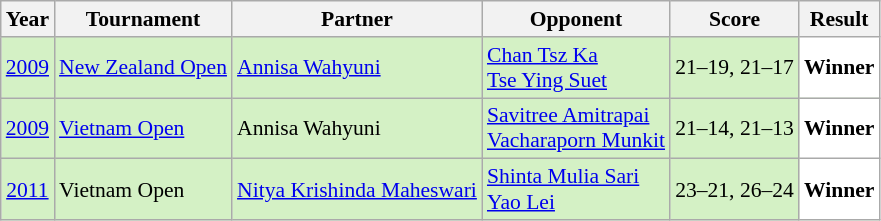<table class="sortable wikitable" style="font-size: 90%;">
<tr>
<th>Year</th>
<th>Tournament</th>
<th>Partner</th>
<th>Opponent</th>
<th>Score</th>
<th>Result</th>
</tr>
<tr style="background:#D4F1C5">
<td align="center"><a href='#'>2009</a></td>
<td align="left"><a href='#'>New Zealand Open</a></td>
<td align="left"> <a href='#'>Annisa Wahyuni</a></td>
<td align="left"> <a href='#'>Chan Tsz Ka</a><br> <a href='#'>Tse Ying Suet</a></td>
<td align="left">21–19, 21–17</td>
<td style="text-align: left; background:white"> <strong>Winner</strong></td>
</tr>
<tr style="background:#D4F1C5">
<td align="center"><a href='#'>2009</a></td>
<td align="left"><a href='#'>Vietnam Open</a></td>
<td align="left"> Annisa Wahyuni</td>
<td align="left"> <a href='#'>Savitree Amitrapai</a><br> <a href='#'>Vacharaporn Munkit</a></td>
<td align="left">21–14, 21–13</td>
<td style="text-align: left; background:white"> <strong>Winner</strong></td>
</tr>
<tr style="background:#D4F1C5">
<td align="center"><a href='#'>2011</a></td>
<td align="left">Vietnam Open</td>
<td align="left"> <a href='#'>Nitya Krishinda Maheswari</a></td>
<td align="left"> <a href='#'>Shinta Mulia Sari</a><br> <a href='#'>Yao Lei</a></td>
<td align="left">23–21, 26–24</td>
<td style="text-align: left; background:white"> <strong>Winner</strong></td>
</tr>
</table>
